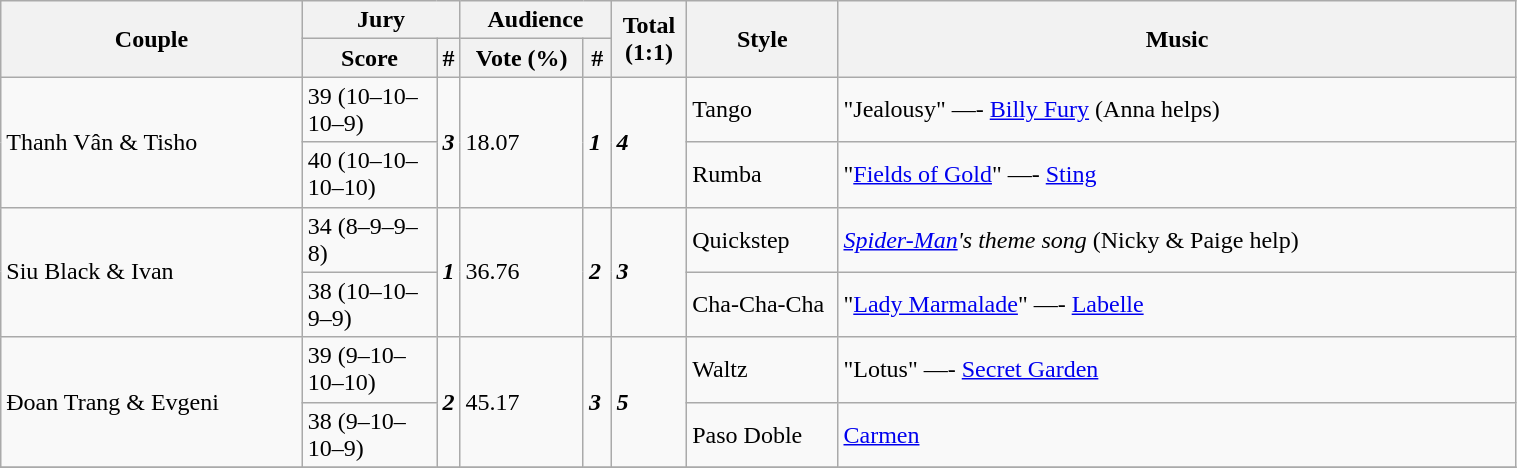<table class="wikitable" style="width:80%;">
<tr>
<th rowspan=2 style="width:20%;">Couple</th>
<th colspan=2 style="width:10%;">Jury</th>
<th colspan=2 style="width:10%;">Audience</th>
<th rowspan=2 style="width:5%;">Total<br> (1:1)</th>
<th rowspan=2 style="width:10%;">Style</th>
<th rowspan=2 style="width:45%;">Music</th>
</tr>
<tr>
<th>Score</th>
<th>#</th>
<th>Vote (%)</th>
<th>#</th>
</tr>
<tr>
<td rowspan=2>Thanh Vân & Tisho</td>
<td>39 (10–10–10–9)</td>
<td rowspan=2><strong><em>3</em></strong></td>
<td rowspan=2>18.07</td>
<td rowspan=2><strong><em>1</em></strong></td>
<td rowspan=2><strong><em>4</em></strong></td>
<td>Tango</td>
<td>"Jealousy" —- <a href='#'>Billy Fury</a> (Anna helps)</td>
</tr>
<tr>
<td>40 (10–10–10–10)</td>
<td>Rumba</td>
<td>"<a href='#'>Fields of Gold</a>" —- <a href='#'>Sting</a></td>
</tr>
<tr>
<td rowspan=2>Siu Black & Ivan</td>
<td>34 (8–9–9–8)</td>
<td rowspan=2><strong><em>1</em></strong></td>
<td rowspan=2>36.76</td>
<td rowspan=2><strong><em>2</em></strong></td>
<td rowspan=2><strong><em>3</em></strong></td>
<td>Quickstep</td>
<td><em><a href='#'>Spider-Man</a>'s theme song</em> (Nicky & Paige help)</td>
</tr>
<tr>
<td>38 (10–10–9–9)</td>
<td>Cha-Cha-Cha</td>
<td>"<a href='#'>Lady Marmalade</a>" —- <a href='#'>Labelle</a></td>
</tr>
<tr>
<td rowspan=2>Đoan Trang & Evgeni</td>
<td>39 (9–10–10–10)</td>
<td rowspan=2><strong><em>2</em></strong></td>
<td rowspan=2>45.17</td>
<td rowspan=2><strong><em>3</em></strong></td>
<td rowspan=2><strong><em>5</em></strong></td>
<td>Waltz</td>
<td>"Lotus" —- <a href='#'>Secret Garden</a></td>
</tr>
<tr>
<td>38 (9–10–10–9)</td>
<td>Paso Doble</td>
<td><a href='#'>Carmen</a></td>
</tr>
<tr>
</tr>
</table>
